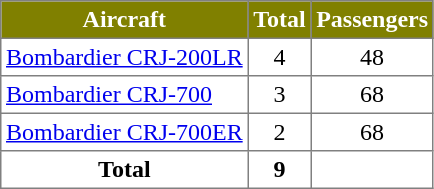<table class="toccolours" border="1" cellpadding="3" style="border-collapse:collapse">
<tr style="background:olive; color:white;">
<th>Aircraft</th>
<th>Total</th>
<th>Passengers</th>
</tr>
<tr>
<td><a href='#'>Bombardier CRJ-200LR</a></td>
<td align="center">4</td>
<td align="center">48</td>
</tr>
<tr>
<td><a href='#'>Bombardier CRJ-700</a></td>
<td align="center">3</td>
<td align="center">68</td>
</tr>
<tr>
<td><a href='#'>Bombardier CRJ-700ER</a></td>
<td align="center">2</td>
<td align="center">68</td>
</tr>
<tr>
<th>Total</th>
<th>9</th>
<td></td>
</tr>
</table>
